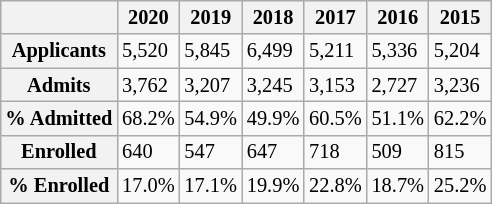<table style="float:right; font-size:85%; margin:10px" "text-align:center; font-size:85%; margin:auto;" class="wikitable">
<tr>
<th></th>
<th>2020</th>
<th>2019</th>
<th>2018</th>
<th>2017</th>
<th>2016</th>
<th>2015</th>
</tr>
<tr>
<th>Applicants</th>
<td>5,520</td>
<td>5,845</td>
<td>6,499</td>
<td>5,211</td>
<td>5,336</td>
<td>5,204</td>
</tr>
<tr>
<th>Admits</th>
<td>3,762</td>
<td>3,207</td>
<td>3,245</td>
<td>3,153</td>
<td>2,727</td>
<td>3,236</td>
</tr>
<tr>
<th>% Admitted</th>
<td>68.2%</td>
<td>54.9%</td>
<td>49.9%</td>
<td>60.5%</td>
<td>51.1%</td>
<td>62.2%</td>
</tr>
<tr>
<th>Enrolled</th>
<td>640</td>
<td>547</td>
<td>647</td>
<td>718</td>
<td>509</td>
<td>815</td>
</tr>
<tr>
<th>% Enrolled</th>
<td>17.0%</td>
<td>17.1%</td>
<td>19.9%</td>
<td>22.8%</td>
<td>18.7%</td>
<td>25.2%</td>
</tr>
</table>
